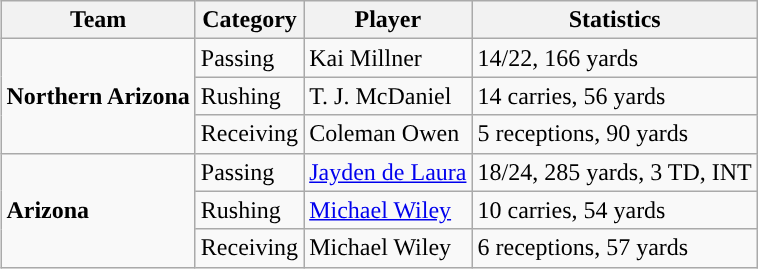<table class="wikitable" style="float: right;">
<tr>
<th>Team</th>
<th>Category</th>
<th>Player</th>
<th>Statistics</th>
</tr>
<tr>
<td rowspan=3><strong>Northern Arizona</strong></td>
<td>Passing</td>
<td>Kai Millner</td>
<td>14/22, 166 yards</td>
</tr>
<tr>
<td>Rushing</td>
<td>T. J. McDaniel</td>
<td>14 carries, 56 yards</td>
</tr>
<tr>
<td>Receiving</td>
<td>Coleman Owen</td>
<td>5 receptions, 90 yards</td>
</tr>
<tr>
<td rowspan=3><strong>Arizona</strong></td>
<td>Passing</td>
<td><a href='#'>Jayden de Laura</a></td>
<td>18/24, 285 yards, 3 TD, INT</td>
</tr>
<tr>
<td>Rushing</td>
<td><a href='#'>Michael Wiley</a></td>
<td>10 carries, 54 yards</td>
</tr>
<tr>
<td>Receiving</td>
<td>Michael Wiley</td>
<td>6 receptions, 57 yards</td>
</tr>
</table>
